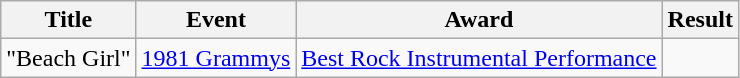<table class="wikitable">
<tr>
<th>Title</th>
<th>Event</th>
<th>Award</th>
<th>Result</th>
</tr>
<tr>
<td>"Beach Girl"</td>
<td><a href='#'>1981 Grammys</a></td>
<td><a href='#'>Best Rock Instrumental Performance</a></td>
<td></td>
</tr>
</table>
